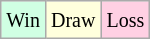<table class="wikitable">
<tr>
<td style="background-color: #d0ffe3;"><small>Win</small></td>
<td style="background-color: #ffffdd;"><small>Draw</small></td>
<td style="background-color: #ffd0e3;"><small>Loss</small></td>
</tr>
</table>
